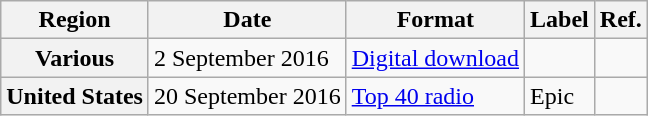<table class="wikitable sortable plainrowheaders">
<tr>
<th scope="col">Region</th>
<th scope="col">Date</th>
<th scope="col">Format</th>
<th scope="col">Label</th>
<th scope="col">Ref.</th>
</tr>
<tr>
<th scope="row">Various</th>
<td>2 September 2016</td>
<td><a href='#'>Digital download</a></td>
<td></td>
<td></td>
</tr>
<tr>
<th scope="row">United States</th>
<td>20 September 2016</td>
<td><a href='#'>Top 40 radio</a></td>
<td>Epic</td>
<td></td>
</tr>
</table>
